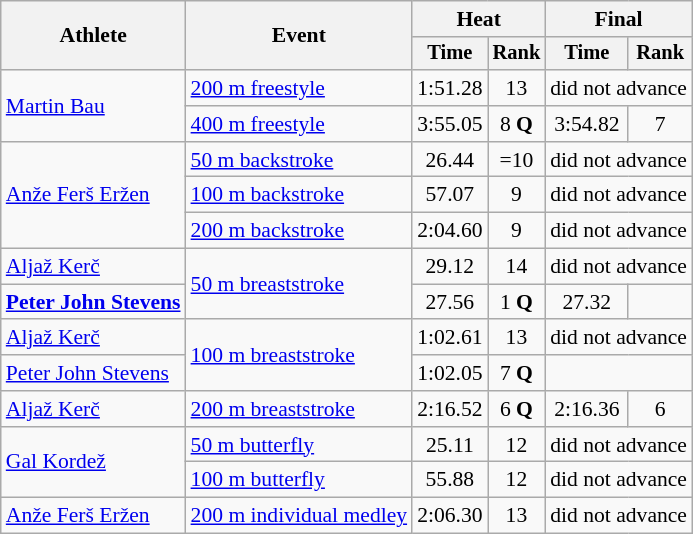<table class=wikitable style="font-size:90%">
<tr>
<th rowspan="2">Athlete</th>
<th rowspan="2">Event</th>
<th colspan="2">Heat</th>
<th colspan="2">Final</th>
</tr>
<tr style="font-size:95%">
<th>Time</th>
<th>Rank</th>
<th>Time</th>
<th>Rank</th>
</tr>
<tr align=center>
<td align=left rowspan="2"><a href='#'>Martin Bau</a></td>
<td align=left><a href='#'>200 m freestyle</a></td>
<td>1:51.28</td>
<td>13</td>
<td colspan="2">did not advance</td>
</tr>
<tr align=center>
<td align=left><a href='#'>400 m freestyle</a></td>
<td>3:55.05</td>
<td>8 <strong>Q</strong></td>
<td>3:54.82</td>
<td>7</td>
</tr>
<tr align=center>
<td align=left rowspan="3"><a href='#'>Anže Ferš Eržen</a></td>
<td align=left><a href='#'>50 m backstroke</a></td>
<td>26.44</td>
<td>=10</td>
<td colspan="2">did not advance</td>
</tr>
<tr align=center>
<td align=left><a href='#'>100 m backstroke</a></td>
<td>57.07</td>
<td>9</td>
<td colspan="2">did not advance</td>
</tr>
<tr align=center>
<td align=left><a href='#'>200 m backstroke</a></td>
<td>2:04.60</td>
<td>9</td>
<td colspan="2">did not advance</td>
</tr>
<tr align=center>
<td align=left><a href='#'>Aljaž Kerč</a></td>
<td align=left rowspan="2"><a href='#'>50 m breaststroke</a></td>
<td>29.12</td>
<td>14</td>
<td colspan="2">did not advance</td>
</tr>
<tr align=center>
<td align=left><strong><a href='#'>Peter John Stevens</a></strong></td>
<td>27.56</td>
<td>1 <strong>Q</strong></td>
<td>27.32</td>
<td></td>
</tr>
<tr align=center>
<td align=left><a href='#'>Aljaž Kerč</a></td>
<td align=left rowspan="2"><a href='#'>100 m breaststroke</a></td>
<td>1:02.61</td>
<td>13</td>
<td colspan="2">did not advance</td>
</tr>
<tr align=center>
<td align=left><a href='#'>Peter John Stevens</a></td>
<td>1:02.05</td>
<td>7 <strong>Q</strong></td>
<td colspan="2"></td>
</tr>
<tr align=center>
<td align=left><a href='#'>Aljaž Kerč</a></td>
<td align=left><a href='#'>200 m breaststroke</a></td>
<td>2:16.52</td>
<td>6 <strong>Q</strong></td>
<td>2:16.36</td>
<td>6</td>
</tr>
<tr align=center>
<td align=left rowspan="2"><a href='#'>Gal Kordež</a></td>
<td align=left><a href='#'>50 m butterfly</a></td>
<td>25.11</td>
<td>12</td>
<td colspan="2">did not advance</td>
</tr>
<tr align=center>
<td align=left><a href='#'>100 m butterfly</a></td>
<td>55.88</td>
<td>12</td>
<td colspan="2">did not advance</td>
</tr>
<tr align=center>
<td align=left><a href='#'>Anže Ferš Eržen</a></td>
<td align=left><a href='#'>200 m individual medley</a></td>
<td>2:06.30</td>
<td>13</td>
<td colspan="2">did not advance</td>
</tr>
</table>
